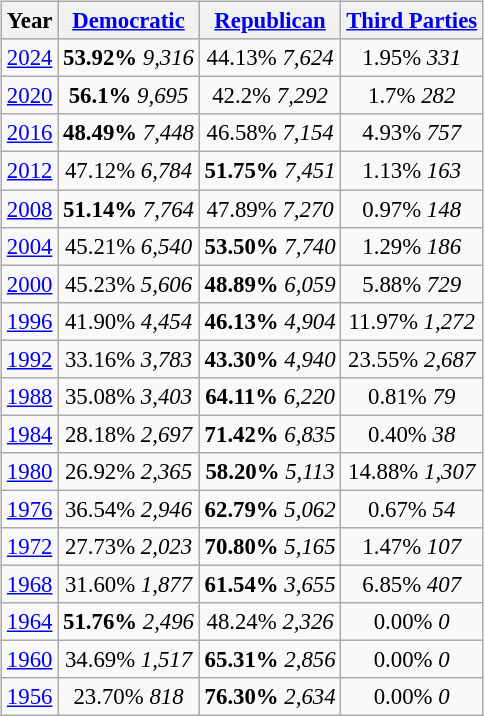<table class="wikitable" style="float:right; margin:1em; font-size:95%;">
<tr style="background:lightgrey;">
<th>Year</th>
<th><a href='#'>Democratic</a></th>
<th><a href='#'>Republican</a></th>
<th><a href='#'>Third Parties</a></th>
</tr>
<tr>
<td align="center" ><a href='#'>2024</a></td>
<td align="center" ><strong>53.92%</strong> <em>9,316</em></td>
<td align="center" >44.13% <em>7,624</em></td>
<td align="center" >1.95% <em>331</em></td>
</tr>
<tr>
<td align="center" ><a href='#'>2020</a></td>
<td align="center" ><strong>56.1%</strong> <em>9,695</em></td>
<td align="center" >42.2% <em>7,292</em></td>
<td align="center" >1.7% <em>282</em></td>
</tr>
<tr>
<td align="center" ><a href='#'>2016</a></td>
<td align="center" ><strong>48.49%</strong> <em>7,448</em></td>
<td align="center" >46.58% <em>7,154</em></td>
<td align="center" >4.93% <em>757</em></td>
</tr>
<tr>
<td align="center" ><a href='#'>2012</a></td>
<td align="center" >47.12% <em>6,784</em></td>
<td align="center" ><strong>51.75%</strong> <em>7,451</em></td>
<td align="center" >1.13% <em>163</em></td>
</tr>
<tr>
<td align="center" ><a href='#'>2008</a></td>
<td align="center" ><strong>51.14%</strong> <em>7,764</em></td>
<td align="center" >47.89% <em>7,270</em></td>
<td align="center" >0.97% <em>148</em></td>
</tr>
<tr>
<td align="center" ><a href='#'>2004</a></td>
<td align="center" >45.21% <em>6,540</em></td>
<td align="center" ><strong>53.50%</strong> <em>7,740</em></td>
<td align="center" >1.29% <em>186</em></td>
</tr>
<tr>
<td align="center" ><a href='#'>2000</a></td>
<td align="center" >45.23% <em>5,606</em></td>
<td align="center" ><strong>48.89%</strong> <em>6,059</em></td>
<td align="center" >5.88% <em>729</em></td>
</tr>
<tr>
<td align="center" ><a href='#'>1996</a></td>
<td align="center" >41.90% <em>4,454</em></td>
<td align="center" ><strong>46.13%</strong> <em>4,904</em></td>
<td align="center" >11.97% <em>1,272</em></td>
</tr>
<tr>
<td align="center" ><a href='#'>1992</a></td>
<td align="center" >33.16% <em>3,783</em></td>
<td align="center" ><strong>43.30%</strong> <em>4,940</em></td>
<td align="center" >23.55% <em>2,687</em></td>
</tr>
<tr>
<td align="center" ><a href='#'>1988</a></td>
<td align="center" >35.08% <em>3,403</em></td>
<td align="center" ><strong>64.11%</strong> <em>6,220</em></td>
<td align="center" >0.81% <em>79</em></td>
</tr>
<tr>
<td align="center" ><a href='#'>1984</a></td>
<td align="center" >28.18% <em>2,697</em></td>
<td align="center" ><strong>71.42%</strong> <em>6,835</em></td>
<td align="center" >0.40% <em>38</em></td>
</tr>
<tr>
<td align="center" ><a href='#'>1980</a></td>
<td align="center" >26.92% <em>2,365</em></td>
<td align="center" ><strong>58.20%</strong> <em>5,113</em></td>
<td align="center" >14.88% <em>1,307</em></td>
</tr>
<tr>
<td align="center" ><a href='#'>1976</a></td>
<td align="center" >36.54% <em>2,946</em></td>
<td align="center" ><strong>62.79%</strong> <em>5,062</em></td>
<td align="center" >0.67% <em>54</em></td>
</tr>
<tr>
<td align="center" ><a href='#'>1972</a></td>
<td align="center" >27.73% <em>2,023</em></td>
<td align="center" ><strong>70.80%</strong> <em>5,165</em></td>
<td align="center" >1.47% <em>107</em></td>
</tr>
<tr>
<td align="center" ><a href='#'>1968</a></td>
<td align="center" >31.60% <em>1,877</em></td>
<td align="center" ><strong>61.54%</strong> <em>3,655</em></td>
<td align="center" >6.85% <em>407</em></td>
</tr>
<tr>
<td align="center" ><a href='#'>1964</a></td>
<td align="center" ><strong>51.76%</strong> <em>2,496</em></td>
<td align="center" >48.24% <em>2,326</em></td>
<td align="center" >0.00% <em>0</em></td>
</tr>
<tr>
<td align="center" ><a href='#'>1960</a></td>
<td align="center" >34.69% <em>1,517</em></td>
<td align="center" ><strong>65.31%</strong> <em>2,856</em></td>
<td align="center" >0.00% <em>0</em></td>
</tr>
<tr>
<td align="center" ><a href='#'>1956</a></td>
<td align="center" >23.70% <em>818</em></td>
<td align="center" ><strong>76.30%</strong> <em>2,634</em></td>
<td align="center" >0.00% <em>0</em></td>
</tr>
</table>
